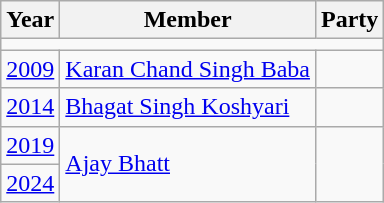<table class="wikitable">
<tr>
<th>Year</th>
<th>Member</th>
<th colspan="2">Party</th>
</tr>
<tr>
<td colspan="4"></td>
</tr>
<tr>
<td><a href='#'>2009</a></td>
<td><a href='#'>Karan Chand Singh Baba</a></td>
<td></td>
</tr>
<tr>
<td><a href='#'>2014</a></td>
<td><a href='#'>Bhagat Singh Koshyari</a></td>
<td></td>
</tr>
<tr>
<td><a href='#'>2019</a></td>
<td rowspan="2"><a href='#'>Ajay Bhatt</a></td>
</tr>
<tr>
<td><a href='#'>2024</a></td>
</tr>
</table>
